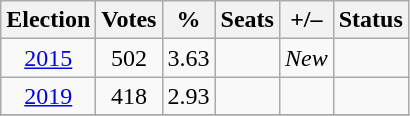<table class=wikitable style=text-align:center>
<tr>
<th>Election</th>
<th>Votes</th>
<th>%</th>
<th>Seats</th>
<th>+/–</th>
<th>Status</th>
</tr>
<tr>
<td><a href='#'>2015</a></td>
<td>502</td>
<td>3.63</td>
<td></td>
<td><em>New</em></td>
<td></td>
</tr>
<tr>
<td><a href='#'>2019</a></td>
<td>418</td>
<td>2.93</td>
<td></td>
<td></td>
<td></td>
</tr>
<tr>
</tr>
</table>
